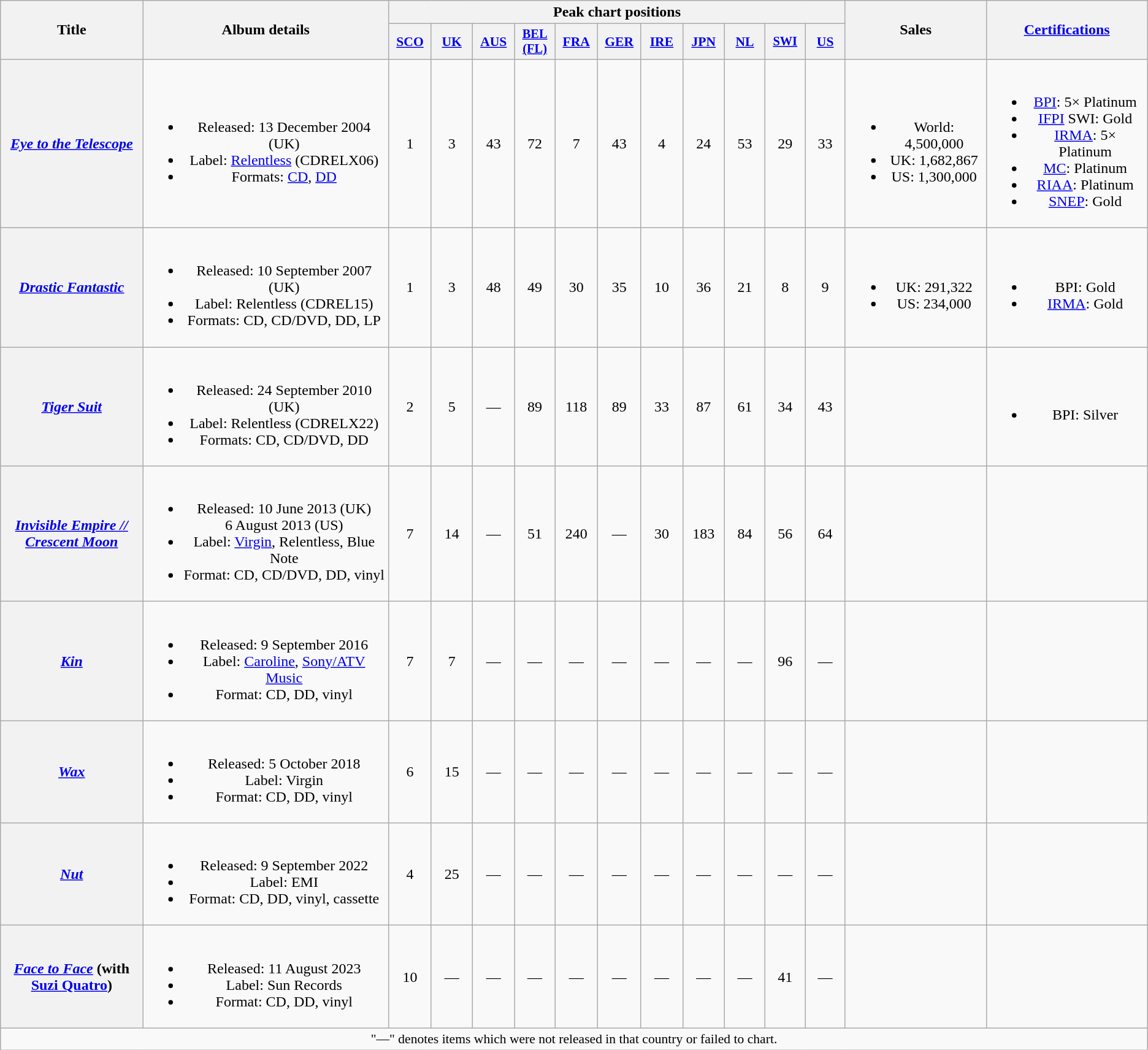<table class="wikitable plainrowheaders" style="text-align:center;">
<tr>
<th scope="col" rowspan="2" style="width:11em;">Title</th>
<th scope="col" rowspan="2" style="width:19em;">Album details</th>
<th scope="col" colspan="11">Peak chart positions</th>
<th scope="col" rowspan="2" style="width:10em;">Sales</th>
<th scope="col" rowspan="2" style="width:12em;"><a href='#'>Certifications</a></th>
</tr>
<tr>
<th style="width:3em;font-size:90%"><a href='#'>SCO</a> <br></th>
<th style="width:3em;font-size:90%"><a href='#'>UK</a><br></th>
<th style="width:3em;font-size:90%"><a href='#'>AUS</a><br></th>
<th style="width:3em;font-size:85%"><a href='#'>BEL (FL)</a><br></th>
<th style="width:3em;font-size:90%"><a href='#'>FRA</a><br></th>
<th style="width:3em;font-size:90%"><a href='#'>GER</a><br></th>
<th style="width:3em;font-size:90%"><a href='#'>IRE</a><br></th>
<th style="width:3em;font-size:90%"><a href='#'>JPN</a><br></th>
<th style="width:3em;font-size:90%"><a href='#'>NL</a><br></th>
<th style="width:3em;font-size:85%"><a href='#'>SWI</a><br></th>
<th style="width:3em;font-size:90%"><a href='#'>US</a><br></th>
</tr>
<tr>
<th scope="row"><em><a href='#'>Eye to the Telescope</a></em></th>
<td><br><ul><li>Released: 13 December 2004 <span>(UK)</span></li><li>Label: <a href='#'>Relentless</a> <span>(CDRELX06)</span></li><li>Formats: <a href='#'>CD</a>, <a href='#'>DD</a></li></ul></td>
<td>1</td>
<td>3</td>
<td>43</td>
<td>72</td>
<td>7</td>
<td>43</td>
<td>4</td>
<td>24</td>
<td>53</td>
<td>29</td>
<td>33</td>
<td><br><ul><li>World: 4,500,000</li><li>UK: 1,682,867</li><li>US: 1,300,000</li></ul></td>
<td><br><ul><li><a href='#'>BPI</a>: 5× Platinum</li><li><a href='#'>IFPI</a> SWI: Gold</li><li><a href='#'>IRMA</a>: 5× Platinum</li><li><a href='#'>MC</a>: Platinum</li><li><a href='#'>RIAA</a>: Platinum</li><li><a href='#'>SNEP</a>: Gold</li></ul></td>
</tr>
<tr>
<th scope="row"><em><a href='#'>Drastic Fantastic</a></em></th>
<td><br><ul><li>Released: 10 September 2007 <span>(UK)</span></li><li>Label: Relentless <span>(CDREL15)</span></li><li>Formats: CD, CD/DVD, DD, LP</li></ul></td>
<td>1</td>
<td>3</td>
<td>48</td>
<td>49</td>
<td>30</td>
<td>35</td>
<td>10</td>
<td>36</td>
<td>21</td>
<td>8</td>
<td>9</td>
<td><br><ul><li>UK: 291,322</li><li>US: 234,000</li></ul></td>
<td><br><ul><li>BPI: Gold</li><li><a href='#'>IRMA</a>: Gold</li></ul></td>
</tr>
<tr>
<th scope="row"><em><a href='#'>Tiger Suit</a></em></th>
<td><br><ul><li>Released: 24 September 2010 <span>(UK)</span></li><li>Label: Relentless <span>(CDRELX22)</span></li><li>Formats: CD, CD/DVD, DD</li></ul></td>
<td>2</td>
<td>5</td>
<td>—</td>
<td>89</td>
<td>118</td>
<td>89</td>
<td>33</td>
<td>87</td>
<td>61</td>
<td>34</td>
<td>43</td>
<td></td>
<td><br><ul><li>BPI: Silver</li></ul></td>
</tr>
<tr>
<th scope="row"><em><a href='#'>Invisible Empire // Crescent Moon</a></em></th>
<td><br><ul><li>Released: 10 June 2013 <span>(UK)</span><br>6 August 2013 <span>(US)</span></li><li>Label: <a href='#'>Virgin</a>, Relentless, Blue Note</li><li>Format: CD, CD/DVD, DD, vinyl</li></ul></td>
<td>7</td>
<td>14</td>
<td>—</td>
<td>51</td>
<td>240</td>
<td>—</td>
<td>30</td>
<td>183</td>
<td>84</td>
<td>56</td>
<td>64</td>
<td></td>
<td></td>
</tr>
<tr>
<th scope="row"><em><a href='#'>Kin</a></em></th>
<td><br><ul><li>Released: 9 September 2016</li><li>Label: <a href='#'>Caroline</a>, <a href='#'>Sony/ATV Music</a></li><li>Format: CD, DD, vinyl</li></ul></td>
<td>7</td>
<td>7</td>
<td>—</td>
<td>—</td>
<td>—</td>
<td>—</td>
<td>—</td>
<td>—</td>
<td>—</td>
<td>96</td>
<td>—</td>
<td></td>
<td></td>
</tr>
<tr>
<th scope="row"><em><a href='#'>Wax</a></em></th>
<td><br><ul><li>Released: 5 October 2018</li><li>Label: Virgin</li><li>Format: CD, DD, vinyl</li></ul></td>
<td>6</td>
<td>15</td>
<td>—</td>
<td>—</td>
<td>—</td>
<td>—</td>
<td>—</td>
<td>—</td>
<td>—</td>
<td>—</td>
<td>—</td>
<td></td>
<td></td>
</tr>
<tr>
<th scope="row"><em><a href='#'>Nut</a></em></th>
<td><br><ul><li>Released: 9 September 2022</li><li>Label: EMI</li><li>Format: CD, DD, vinyl, cassette</li></ul></td>
<td>4</td>
<td>25</td>
<td>—</td>
<td>—</td>
<td>—</td>
<td>—</td>
<td>—</td>
<td>—</td>
<td>—</td>
<td>—</td>
<td>—</td>
<td></td>
<td></td>
</tr>
<tr>
<th scope="row"><em><a href='#'>Face to Face</a></em>  (with <a href='#'>Suzi Quatro</a>)</th>
<td><br><ul><li>Released: 11 August 2023</li><li>Label: Sun Records</li><li>Format: CD, DD, vinyl</li></ul></td>
<td>10</td>
<td>—</td>
<td>—</td>
<td>—</td>
<td>—</td>
<td>—</td>
<td>—</td>
<td>—</td>
<td>—</td>
<td>41</td>
<td>—</td>
<td></td>
<td></td>
</tr>
<tr>
<td colspan="15" style="font-size:90%;">"—" denotes items which were not released in that country or failed to chart.</td>
</tr>
</table>
